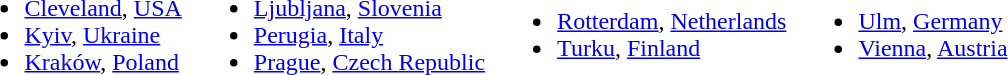<table>
<tr>
<td><br><ul><li> <a href='#'>Cleveland</a>, <a href='#'>USA</a></li><li> <a href='#'>Kyiv</a>, <a href='#'>Ukraine</a></li><li> <a href='#'>Kraków</a>, <a href='#'>Poland</a></li></ul></td>
<td></td>
<td><br><ul><li> <a href='#'>Ljubljana</a>, <a href='#'>Slovenia</a></li><li> <a href='#'>Perugia</a>, <a href='#'>Italy</a></li><li> <a href='#'>Prague</a>, <a href='#'>Czech Republic</a></li></ul></td>
<td></td>
<td><br><ul><li> <a href='#'>Rotterdam</a>, <a href='#'>Netherlands</a></li><li> <a href='#'>Turku</a>, <a href='#'>Finland</a></li></ul></td>
<td></td>
<td><br><ul><li> <a href='#'>Ulm</a>, <a href='#'>Germany</a></li><li> <a href='#'>Vienna</a>, <a href='#'>Austria</a></li></ul></td>
</tr>
</table>
